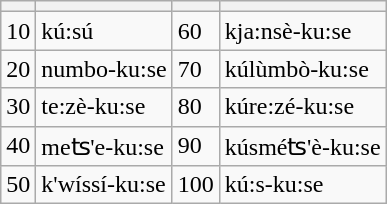<table class="wikitable">
<tr>
<th></th>
<th></th>
<th></th>
<th></th>
</tr>
<tr>
<td>10</td>
<td>kú:sú</td>
<td>60</td>
<td>kja:nsè-ku:se</td>
</tr>
<tr>
<td>20</td>
<td>numbo-ku:se</td>
<td>70</td>
<td>kúlùmbò-ku:se</td>
</tr>
<tr>
<td>30</td>
<td>te:zè-ku:se</td>
<td>80</td>
<td>kúre:zé-ku:se</td>
</tr>
<tr>
<td>40</td>
<td>meʦ'e-ku:se</td>
<td>90</td>
<td>kúsméʦ'è-ku:se</td>
</tr>
<tr>
<td>50</td>
<td>k'wíssí-ku:se</td>
<td>100</td>
<td>kú:s-ku:se</td>
</tr>
</table>
